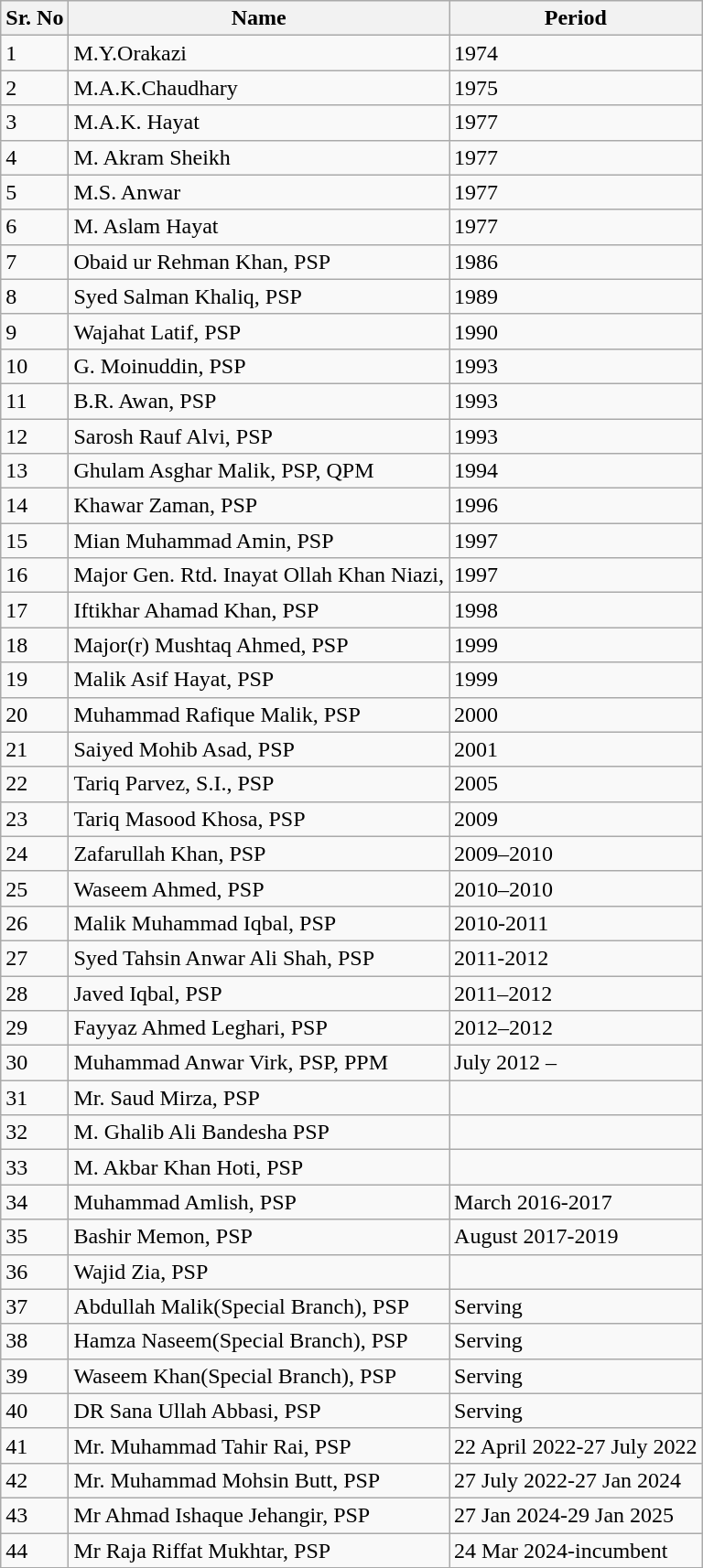<table class="wikitable">
<tr>
<th>Sr. No</th>
<th>Name</th>
<th>Period</th>
</tr>
<tr>
<td>1</td>
<td>M.Y.Orakazi</td>
<td>1974</td>
</tr>
<tr>
<td>2</td>
<td>M.A.K.Chaudhary</td>
<td>1975</td>
</tr>
<tr>
<td>3</td>
<td>M.A.K. Hayat</td>
<td>1977</td>
</tr>
<tr>
<td>4</td>
<td>M. Akram Sheikh</td>
<td>1977</td>
</tr>
<tr>
<td>5</td>
<td>M.S. Anwar</td>
<td>1977</td>
</tr>
<tr>
<td>6</td>
<td>M. Aslam Hayat</td>
<td>1977</td>
</tr>
<tr>
<td>7</td>
<td Muhammad Azam Qazi, PSP>Obaid ur Rehman Khan, PSP</td>
<td>1986</td>
</tr>
<tr>
<td>8</td>
<td>Syed Salman Khaliq, PSP</td>
<td>1989</td>
</tr>
<tr>
<td>9</td>
<td>Wajahat Latif, PSP</td>
<td>1990</td>
</tr>
<tr Sanaullah abbasi PSP||2021>
<td>10</td>
<td>G. Moinuddin, PSP</td>
<td>1993</td>
</tr>
<tr>
<td>11</td>
<td>B.R. Awan, PSP</td>
<td>1993</td>
</tr>
<tr>
<td>12</td>
<td>Sarosh Rauf Alvi, PSP</td>
<td>1993</td>
</tr>
<tr>
<td>13</td>
<td>Ghulam Asghar Malik, PSP, QPM</td>
<td>1994</td>
</tr>
<tr>
<td>14</td>
<td>Khawar Zaman, PSP</td>
<td>1996</td>
</tr>
<tr>
<td>15</td>
<td>Mian Muhammad Amin, PSP</td>
<td>1997</td>
</tr>
<tr>
<td>16</td>
<td>Major Gen. Rtd. Inayat Ollah Khan Niazi,</td>
<td>1997</td>
</tr>
<tr>
<td>17</td>
<td>Iftikhar Ahamad Khan, PSP</td>
<td>1998</td>
</tr>
<tr>
<td>18</td>
<td>Major(r) Mushtaq Ahmed, PSP</td>
<td>1999</td>
</tr>
<tr>
<td>19</td>
<td>Malik Asif Hayat, PSP</td>
<td>1999</td>
</tr>
<tr>
<td>20</td>
<td>Muhammad Rafique Malik, PSP</td>
<td>2000</td>
</tr>
<tr>
<td>21</td>
<td>Saiyed Mohib Asad, PSP</td>
<td>2001</td>
</tr>
<tr>
<td>22</td>
<td>Tariq Parvez, S.I., PSP</td>
<td>2005</td>
</tr>
<tr>
<td>23</td>
<td>Tariq Masood Khosa, PSP</td>
<td>2009</td>
</tr>
<tr>
<td>24</td>
<td>Zafarullah Khan, PSP</td>
<td>2009–2010</td>
</tr>
<tr>
<td>25</td>
<td>Waseem Ahmed, PSP</td>
<td>2010–2010</td>
</tr>
<tr>
<td>26</td>
<td>Malik Muhammad Iqbal, PSP</td>
<td>2010-2011</td>
</tr>
<tr>
<td>27</td>
<td>Syed Tahsin Anwar Ali Shah, PSP</td>
<td>2011-2012</td>
</tr>
<tr>
<td>28</td>
<td>Javed Iqbal, PSP</td>
<td>2011–2012</td>
</tr>
<tr>
<td>29</td>
<td>Fayyaz Ahmed Leghari, PSP</td>
<td>2012–2012</td>
</tr>
<tr>
<td>30</td>
<td>Muhammad Anwar Virk, PSP, PPM</td>
<td>July 2012 –</td>
</tr>
<tr>
<td>31</td>
<td>Mr. Saud Mirza, PSP</td>
<td></td>
</tr>
<tr>
<td>32</td>
<td>M. Ghalib Ali Bandesha PSP</td>
<td></td>
</tr>
<tr>
<td>33</td>
<td>M. Akbar Khan Hoti, PSP</td>
<td></td>
</tr>
<tr>
<td>34</td>
<td>Muhammad Amlish,  PSP</td>
<td>March 2016-2017</td>
</tr>
<tr>
<td>35</td>
<td>Bashir Memon,  PSP</td>
<td>August 2017-2019</td>
</tr>
<tr>
<td>36</td>
<td>Wajid Zia,  PSP</td>
<td></td>
</tr>
<tr>
<td>37</td>
<td>Abdullah Malik(Special Branch),  PSP</td>
<td>Serving</td>
</tr>
<tr>
<td>38</td>
<td>Hamza Naseem(Special Branch),  PSP</td>
<td>Serving</td>
</tr>
<tr>
<td>39</td>
<td>Waseem Khan(Special Branch),  PSP</td>
<td>Serving</td>
</tr>
<tr>
<td>40</td>
<td>DR Sana Ullah Abbasi,  PSP</td>
<td>Serving</td>
</tr>
<tr>
<td>41</td>
<td>Mr. Muhammad Tahir Rai, PSP</td>
<td>22 April 2022-27 July 2022</td>
</tr>
<tr>
<td>42</td>
<td>Mr. Muhammad Mohsin Butt, PSP</td>
<td>27 July 2022-27 Jan 2024</td>
</tr>
<tr>
<td>43</td>
<td>Mr Ahmad Ishaque Jehangir, PSP</td>
<td>27 Jan 2024-29 Jan 2025</td>
</tr>
<tr>
<td>44</td>
<td>Mr Raja Riffat Mukhtar, PSP</td>
<td>24 Mar 2024-incumbent</td>
</tr>
</table>
